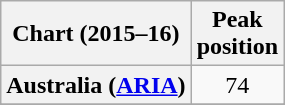<table class="wikitable sortable plainrowheaders" style="text-align:center">
<tr>
<th scope="col">Chart (2015–16)</th>
<th scope="col">Peak<br>position</th>
</tr>
<tr>
<th scope="row">Australia (<a href='#'>ARIA</a>)</th>
<td>74</td>
</tr>
<tr>
</tr>
<tr>
</tr>
<tr>
</tr>
<tr>
</tr>
<tr>
</tr>
</table>
